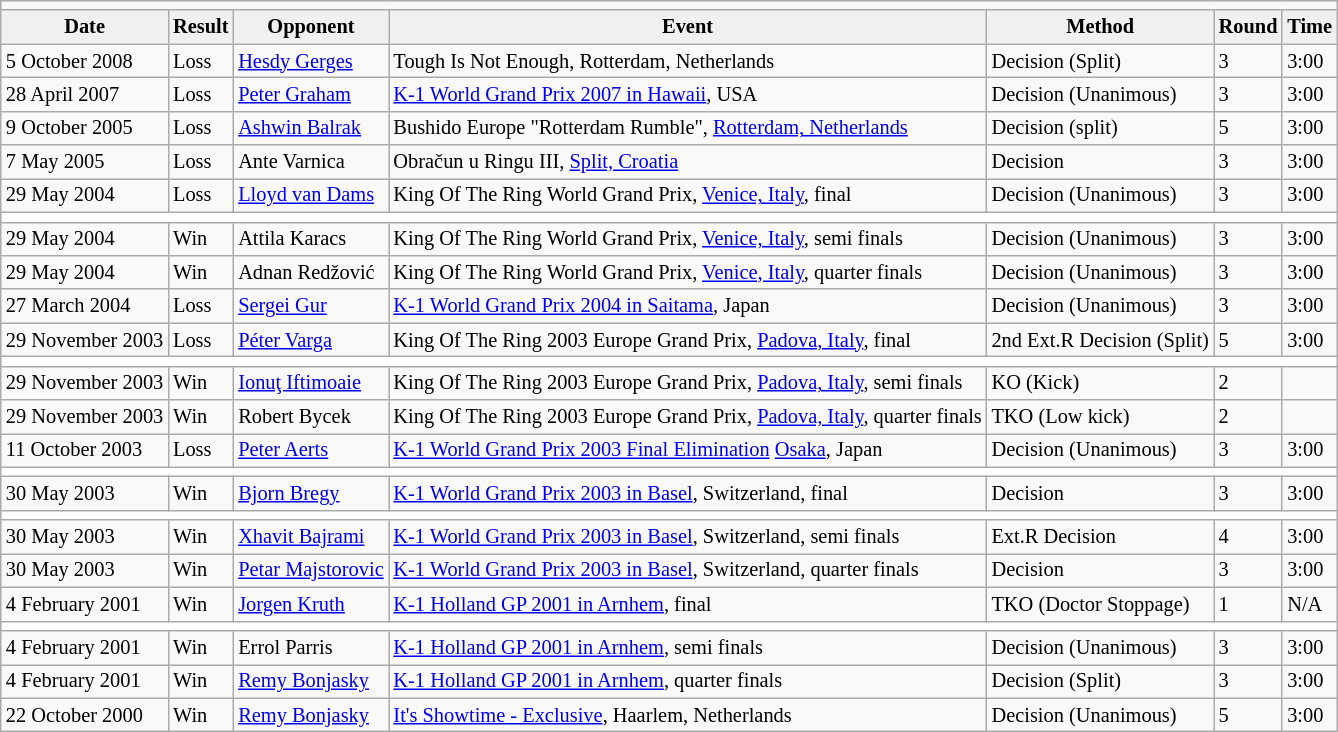<table class="wikitable" style="margin:0.5em auto; font-size:85%">
<tr>
<td style="text-align: center" colspan=8></td>
</tr>
<tr style="text-align:center; background:#f0f0f0;">
<td style="border-style:none none solid solid; "><strong>Date</strong></td>
<td style="border-style:none none solid solid; "><strong>Result</strong></td>
<td style="border-style:none none solid solid; "><strong>Opponent</strong></td>
<td style="border-style:none none solid solid; "><strong>Event</strong></td>
<td style="border-style:none none solid solid; "><strong>Method</strong></td>
<td style="border-style:none none solid solid; "><strong>Round</strong></td>
<td style="border-style:none none solid solid; "><strong>Time</strong></td>
</tr>
<tr>
<td>5 October 2008</td>
<td>Loss</td>
<td> <a href='#'>Hesdy Gerges</a></td>
<td>Tough Is Not Enough, Rotterdam, Netherlands</td>
<td>Decision (Split)</td>
<td>3</td>
<td>3:00</td>
</tr>
<tr>
<td>28 April 2007</td>
<td>Loss</td>
<td> <a href='#'>Peter Graham</a></td>
<td><a href='#'>K-1 World Grand Prix 2007 in Hawaii</a>, USA</td>
<td>Decision (Unanimous)</td>
<td>3</td>
<td>3:00</td>
</tr>
<tr>
<td>9 October 2005</td>
<td>Loss</td>
<td> <a href='#'>Ashwin Balrak</a></td>
<td>Bushido Europe "Rotterdam Rumble", <a href='#'>Rotterdam, Netherlands</a></td>
<td>Decision (split)</td>
<td>5</td>
<td>3:00</td>
</tr>
<tr>
<td>7 May 2005</td>
<td>Loss</td>
<td> Ante Varnica</td>
<td>Obračun u Ringu III, <a href='#'>Split, Croatia</a></td>
<td>Decision</td>
<td>3</td>
<td>3:00</td>
</tr>
<tr>
<td>29 May 2004</td>
<td>Loss</td>
<td> <a href='#'>Lloyd van Dams</a></td>
<td>King Of The Ring World Grand Prix, <a href='#'>Venice, Italy</a>, final</td>
<td>Decision (Unanimous)</td>
<td>3</td>
<td>3:00</td>
</tr>
<tr>
<th style=background:white colspan=9></th>
</tr>
<tr>
<td>29 May 2004</td>
<td>Win</td>
<td> Attila Karacs</td>
<td>King Of The Ring World Grand Prix, <a href='#'>Venice, Italy</a>, semi finals</td>
<td>Decision (Unanimous)</td>
<td>3</td>
<td>3:00</td>
</tr>
<tr>
<td>29 May 2004</td>
<td>Win</td>
<td> Adnan Redžović</td>
<td>King Of The Ring World Grand Prix, <a href='#'>Venice, Italy</a>, quarter finals</td>
<td>Decision (Unanimous)</td>
<td>3</td>
<td>3:00</td>
</tr>
<tr>
<td>27 March 2004</td>
<td>Loss</td>
<td> <a href='#'>Sergei Gur</a></td>
<td><a href='#'>K-1 World Grand Prix 2004 in Saitama</a>, Japan</td>
<td>Decision (Unanimous)</td>
<td>3</td>
<td>3:00</td>
</tr>
<tr>
<td>29 November 2003</td>
<td>Loss</td>
<td> <a href='#'>Péter Varga</a></td>
<td>King Of The Ring 2003 Europe Grand Prix, <a href='#'>Padova, Italy</a>, final</td>
<td>2nd Ext.R Decision (Split)</td>
<td>5</td>
<td>3:00</td>
</tr>
<tr>
<th style=background:white colspan=9></th>
</tr>
<tr>
<td>29 November 2003</td>
<td>Win</td>
<td> <a href='#'>Ionuţ Iftimoaie</a></td>
<td>King Of The Ring 2003 Europe Grand Prix, <a href='#'>Padova, Italy</a>, semi finals</td>
<td>KO (Kick)</td>
<td>2</td>
<td></td>
</tr>
<tr>
<td>29 November 2003</td>
<td>Win</td>
<td> Robert Bycek</td>
<td>King Of The Ring 2003 Europe Grand Prix, <a href='#'>Padova, Italy</a>, quarter finals</td>
<td>TKO (Low kick)</td>
<td>2</td>
<td></td>
</tr>
<tr>
<td>11 October 2003</td>
<td>Loss</td>
<td> <a href='#'>Peter Aerts</a></td>
<td><a href='#'>K-1 World Grand Prix 2003 Final Elimination</a> <a href='#'>Osaka</a>, Japan</td>
<td>Decision (Unanimous)</td>
<td>3</td>
<td>3:00</td>
</tr>
<tr>
<th style=background:white colspan=9></th>
</tr>
<tr>
<td>30 May 2003</td>
<td>Win</td>
<td> <a href='#'>Bjorn Bregy</a></td>
<td><a href='#'>K-1 World Grand Prix 2003 in Basel</a>, Switzerland, final</td>
<td>Decision</td>
<td>3</td>
<td>3:00</td>
</tr>
<tr>
<th style=background:white colspan=9></th>
</tr>
<tr>
<td>30 May 2003</td>
<td>Win</td>
<td> <a href='#'>Xhavit Bajrami</a></td>
<td><a href='#'>K-1 World Grand Prix 2003 in Basel</a>, Switzerland, semi finals</td>
<td>Ext.R Decision</td>
<td>4</td>
<td>3:00</td>
</tr>
<tr>
<td>30 May 2003</td>
<td>Win</td>
<td> <a href='#'>Petar Majstorovic</a></td>
<td><a href='#'>K-1 World Grand Prix 2003 in Basel</a>, Switzerland, quarter finals</td>
<td>Decision</td>
<td>3</td>
<td>3:00</td>
</tr>
<tr>
<td>4 February 2001</td>
<td>Win</td>
<td> <a href='#'>Jorgen Kruth</a></td>
<td><a href='#'>K-1 Holland GP 2001 in Arnhem</a>, final</td>
<td>TKO (Doctor Stoppage)</td>
<td>1</td>
<td>N/A</td>
</tr>
<tr>
<th style=background:white colspan=9></th>
</tr>
<tr>
<td>4 February 2001</td>
<td>Win</td>
<td> Errol Parris</td>
<td><a href='#'>K-1 Holland GP 2001 in Arnhem</a>, semi finals</td>
<td>Decision (Unanimous)</td>
<td>3</td>
<td>3:00</td>
</tr>
<tr>
<td>4 February 2001</td>
<td>Win</td>
<td> <a href='#'>Remy Bonjasky</a></td>
<td><a href='#'>K-1 Holland GP 2001 in Arnhem</a>, quarter finals</td>
<td>Decision (Split)</td>
<td>3</td>
<td>3:00</td>
</tr>
<tr>
<td>22 October 2000</td>
<td>Win</td>
<td> <a href='#'>Remy Bonjasky</a></td>
<td><a href='#'>It's Showtime - Exclusive</a>, Haarlem, Netherlands</td>
<td>Decision (Unanimous)</td>
<td>5</td>
<td>3:00</td>
</tr>
</table>
